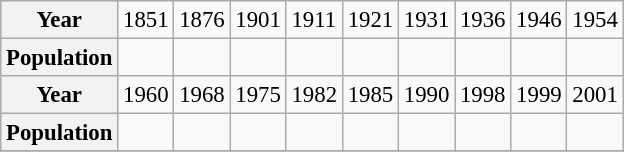<table class="wikitable" style="float:centre; font-size:95%;">
<tr>
<th>Year</th>
<td>1851</td>
<td>1876</td>
<td>1901</td>
<td>1911</td>
<td>1921</td>
<td>1931</td>
<td>1936</td>
<td>1946</td>
<td>1954</td>
</tr>
<tr ->
<th>Population</th>
<td></td>
<td></td>
<td></td>
<td></td>
<td></td>
<td></td>
<td></td>
<td></td>
<td></td>
</tr>
<tr ->
<th>Year</th>
<td>1960</td>
<td>1968</td>
<td>1975</td>
<td>1982</td>
<td>1985</td>
<td>1990</td>
<td>1998</td>
<td>1999</td>
<td>2001</td>
</tr>
<tr ->
<th>Population</th>
<td></td>
<td></td>
<td></td>
<td></td>
<td></td>
<td></td>
<td></td>
<td></td>
<td></td>
</tr>
<tr ->
</tr>
</table>
